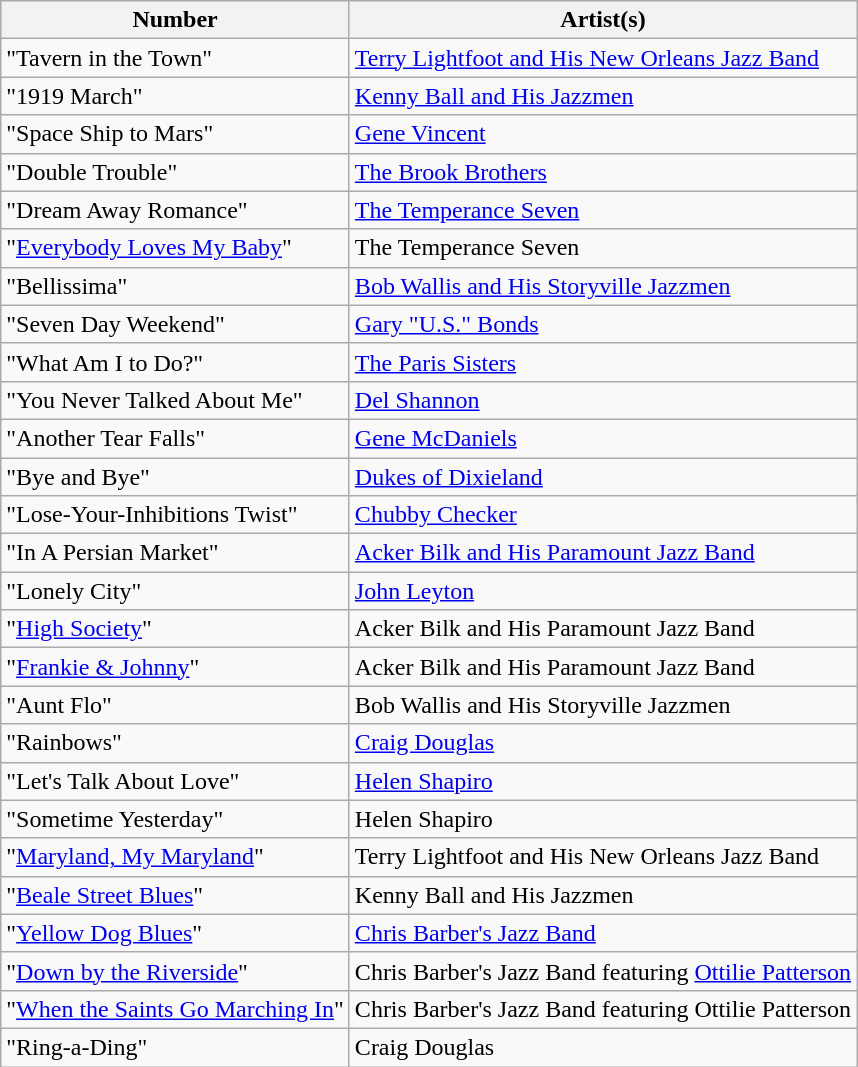<table class = "wikitable">
<tr>
<th>Number</th>
<th>Artist(s)</th>
</tr>
<tr>
<td>"Tavern in the Town"</td>
<td><a href='#'>Terry Lightfoot and His New Orleans Jazz Band</a></td>
</tr>
<tr>
<td>"1919 March"</td>
<td><a href='#'>Kenny Ball and His Jazzmen</a></td>
</tr>
<tr>
<td>"Space Ship to Mars"</td>
<td><a href='#'>Gene Vincent</a></td>
</tr>
<tr>
<td>"Double Trouble"</td>
<td><a href='#'>The Brook Brothers</a></td>
</tr>
<tr>
<td>"Dream Away Romance"</td>
<td><a href='#'>The Temperance Seven</a></td>
</tr>
<tr>
<td>"<a href='#'>Everybody Loves My Baby</a>"</td>
<td>The Temperance Seven</td>
</tr>
<tr>
<td>"Bellissima"</td>
<td><a href='#'>Bob Wallis and His Storyville Jazzmen</a></td>
</tr>
<tr>
<td>"Seven Day Weekend"</td>
<td><a href='#'>Gary "U.S." Bonds</a></td>
</tr>
<tr>
<td>"What Am I to Do?"</td>
<td><a href='#'>The Paris Sisters</a></td>
</tr>
<tr>
<td>"You Never Talked About Me"</td>
<td><a href='#'>Del Shannon</a></td>
</tr>
<tr>
<td>"Another Tear Falls"</td>
<td><a href='#'>Gene McDaniels</a></td>
</tr>
<tr>
<td>"Bye and Bye"</td>
<td><a href='#'>Dukes of Dixieland</a></td>
</tr>
<tr>
<td>"Lose-Your-Inhibitions Twist"</td>
<td><a href='#'>Chubby Checker</a></td>
</tr>
<tr>
<td>"In A Persian Market"</td>
<td><a href='#'>Acker Bilk and His Paramount Jazz Band</a></td>
</tr>
<tr>
<td>"Lonely City"</td>
<td><a href='#'>John Leyton</a></td>
</tr>
<tr>
<td>"<a href='#'>High Society</a>"</td>
<td>Acker Bilk and His Paramount Jazz Band</td>
</tr>
<tr>
<td>"<a href='#'>Frankie & Johnny</a>"</td>
<td>Acker Bilk and His Paramount Jazz Band</td>
</tr>
<tr>
<td>"Aunt Flo"</td>
<td>Bob Wallis and His Storyville Jazzmen</td>
</tr>
<tr>
<td>"Rainbows"</td>
<td><a href='#'>Craig Douglas</a></td>
</tr>
<tr>
<td>"Let's Talk About Love"</td>
<td><a href='#'>Helen Shapiro</a></td>
</tr>
<tr>
<td>"Sometime Yesterday"</td>
<td>Helen Shapiro</td>
</tr>
<tr>
<td>"<a href='#'>Maryland, My Maryland</a>"</td>
<td>Terry Lightfoot and His New Orleans Jazz Band</td>
</tr>
<tr>
<td>"<a href='#'>Beale Street Blues</a>"</td>
<td>Kenny Ball and His Jazzmen</td>
</tr>
<tr>
<td>"<a href='#'>Yellow Dog Blues</a>"</td>
<td><a href='#'>Chris Barber's Jazz Band</a></td>
</tr>
<tr>
<td>"<a href='#'>Down by the Riverside</a>"</td>
<td>Chris Barber's Jazz Band featuring <a href='#'>Ottilie Patterson</a></td>
</tr>
<tr>
<td>"<a href='#'>When the Saints Go Marching In</a>"</td>
<td>Chris Barber's Jazz Band featuring Ottilie Patterson</td>
</tr>
<tr>
<td>"Ring-a-Ding"</td>
<td>Craig Douglas</td>
</tr>
</table>
